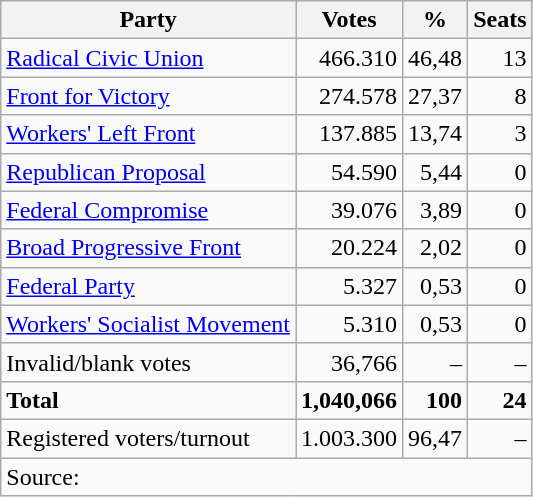<table class=wikitable style=text-align:right>
<tr>
<th>Party</th>
<th>Votes</th>
<th>%</th>
<th>Seats</th>
</tr>
<tr>
<td align=left><a href='#'>Radical Civic Union</a></td>
<td>466.310</td>
<td>46,48</td>
<td>13</td>
</tr>
<tr>
<td align=left><a href='#'>Front for Victory</a></td>
<td>274.578</td>
<td>27,37</td>
<td>8</td>
</tr>
<tr>
<td align=left><a href='#'>Workers' Left Front</a></td>
<td>137.885</td>
<td>13,74</td>
<td>3</td>
</tr>
<tr>
<td align=left><a href='#'>Republican Proposal</a></td>
<td>54.590</td>
<td>5,44</td>
<td>0</td>
</tr>
<tr>
<td align=left><a href='#'>Federal Compromise</a></td>
<td>39.076</td>
<td>3,89</td>
<td>0</td>
</tr>
<tr>
<td align=left><a href='#'>Broad Progressive Front</a></td>
<td>20.224</td>
<td>2,02</td>
<td>0</td>
</tr>
<tr>
<td align=left><a href='#'>Federal Party</a></td>
<td>5.327</td>
<td>0,53</td>
<td>0</td>
</tr>
<tr>
<td align=left><a href='#'>Workers' Socialist Movement</a></td>
<td>5.310</td>
<td>0,53</td>
<td>0</td>
</tr>
<tr>
<td align=left>Invalid/blank votes</td>
<td>36,766</td>
<td>–</td>
<td>–</td>
</tr>
<tr>
<td align=left><strong>Total</strong></td>
<td><strong>1,040,066</strong></td>
<td><strong>100</strong></td>
<td><strong>24</strong></td>
</tr>
<tr>
<td align=left>Registered voters/turnout</td>
<td>1.003.300</td>
<td>96,47</td>
<td>–</td>
</tr>
<tr>
<td align=left colspan=5>Source: </td>
</tr>
</table>
